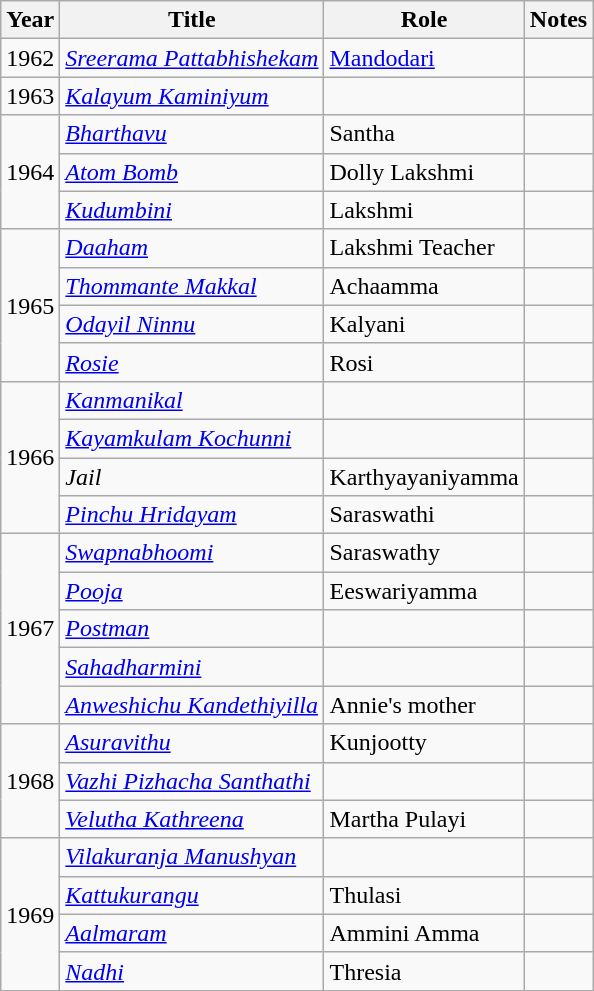<table class="wikitable sortable">
<tr>
<th>Year</th>
<th>Title</th>
<th>Role</th>
<th class="unsortable">Notes</th>
</tr>
<tr>
<td>1962</td>
<td><em><a href='#'>Sreerama Pattabhishekam</a></em></td>
<td><a href='#'>Mandodari</a></td>
<td></td>
</tr>
<tr>
<td>1963</td>
<td><em><a href='#'>Kalayum Kaminiyum</a></em></td>
<td></td>
<td></td>
</tr>
<tr>
<td rowspan=3>1964</td>
<td><em><a href='#'>Bharthavu</a></em></td>
<td>Santha</td>
<td></td>
</tr>
<tr>
<td><em><a href='#'>Atom Bomb</a></em></td>
<td>Dolly Lakshmi</td>
<td></td>
</tr>
<tr>
<td><em><a href='#'>Kudumbini</a></em></td>
<td>Lakshmi</td>
<td></td>
</tr>
<tr>
<td rowspan=4>1965</td>
<td><em><a href='#'>Daaham</a></em></td>
<td>Lakshmi Teacher</td>
<td></td>
</tr>
<tr>
<td><em><a href='#'>Thommante Makkal</a></em></td>
<td>Achaamma</td>
<td></td>
</tr>
<tr>
<td><em><a href='#'>Odayil Ninnu</a></em></td>
<td>Kalyani</td>
<td></td>
</tr>
<tr>
<td><em><a href='#'>Rosie</a></em></td>
<td>Rosi</td>
<td></td>
</tr>
<tr>
<td rowspan=4>1966</td>
<td><em><a href='#'>Kanmanikal</a></em></td>
<td></td>
<td></td>
</tr>
<tr>
<td><em><a href='#'>Kayamkulam Kochunni</a></em></td>
<td></td>
<td></td>
</tr>
<tr>
<td><em>Jail</em></td>
<td>Karthyayaniyamma</td>
<td></td>
</tr>
<tr>
<td><em><a href='#'>Pinchu Hridayam</a></em></td>
<td>Saraswathi</td>
<td></td>
</tr>
<tr>
<td rowspan=5>1967</td>
<td><em><a href='#'>Swapnabhoomi</a></em></td>
<td>Saraswathy</td>
<td></td>
</tr>
<tr>
<td><em><a href='#'>Pooja</a></em></td>
<td>Eeswariyamma</td>
<td></td>
</tr>
<tr>
<td><em><a href='#'>Postman</a></em></td>
<td></td>
<td></td>
</tr>
<tr>
<td><em><a href='#'>Sahadharmini</a></em></td>
<td></td>
<td></td>
</tr>
<tr>
<td><em><a href='#'>Anweshichu Kandethiyilla</a></em></td>
<td>Annie's mother</td>
<td></td>
</tr>
<tr>
<td rowspan=3>1968</td>
<td><em><a href='#'>Asuravithu</a></em></td>
<td>Kunjootty</td>
<td></td>
</tr>
<tr>
<td><em><a href='#'>Vazhi Pizhacha Santhathi</a></em></td>
<td></td>
<td></td>
</tr>
<tr>
<td><em><a href='#'>Velutha Kathreena</a></em></td>
<td>Martha Pulayi</td>
<td></td>
</tr>
<tr>
<td rowspan=4>1969</td>
<td><em><a href='#'>Vilakuranja Manushyan</a></em></td>
<td></td>
<td></td>
</tr>
<tr>
<td><em><a href='#'>Kattukurangu</a></em></td>
<td>Thulasi</td>
<td></td>
</tr>
<tr>
<td><em><a href='#'>Aalmaram</a></em></td>
<td>Ammini Amma</td>
<td></td>
</tr>
<tr>
<td><em><a href='#'>Nadhi</a></em></td>
<td>Thresia</td>
<td></td>
</tr>
<tr>
</tr>
</table>
